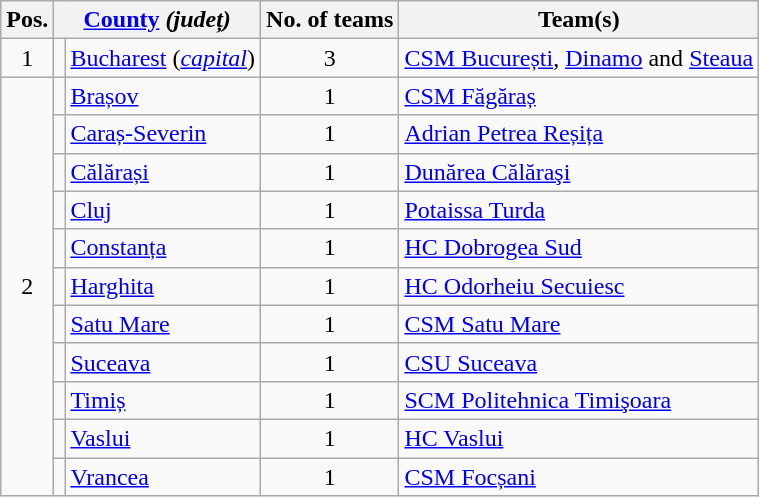<table class="wikitable">
<tr>
<th>Pos.</th>
<th colspan=2><a href='#'>County</a> <em>(județ)</em></th>
<th>No. of teams</th>
<th>Team(s)</th>
</tr>
<tr>
<td align="center">1</td>
<td align=center></td>
<td><a href='#'>Bucharest</a> (<em><a href='#'>capital</a></em>)</td>
<td align="center">3</td>
<td><a href='#'>CSM București</a>, <a href='#'>Dinamo</a> and <a href='#'>Steaua</a></td>
</tr>
<tr>
<td rowspan="11" align="center">2</td>
<td align=center></td>
<td><a href='#'>Brașov</a></td>
<td align="center">1</td>
<td><a href='#'>CSM Făgăraș</a></td>
</tr>
<tr>
<td align=center></td>
<td><a href='#'>Caraș-Severin</a></td>
<td align="center">1</td>
<td><a href='#'>Adrian Petrea Reșița</a></td>
</tr>
<tr>
<td align=center></td>
<td><a href='#'>Călărași</a></td>
<td align="center">1</td>
<td><a href='#'>Dunărea Călăraşi</a></td>
</tr>
<tr>
<td align=center></td>
<td><a href='#'>Cluj</a></td>
<td align="center">1</td>
<td><a href='#'>Potaissa Turda</a></td>
</tr>
<tr>
<td align=center></td>
<td><a href='#'>Constanța</a></td>
<td align="center">1</td>
<td><a href='#'>HC Dobrogea Sud</a></td>
</tr>
<tr>
<td align=center></td>
<td><a href='#'>Harghita</a></td>
<td align="center">1</td>
<td><a href='#'>HC Odorheiu Secuiesc</a></td>
</tr>
<tr>
<td align=center></td>
<td><a href='#'>Satu Mare</a></td>
<td align="center">1</td>
<td><a href='#'>CSM Satu Mare</a></td>
</tr>
<tr>
<td align=center></td>
<td><a href='#'>Suceava</a></td>
<td align="center">1</td>
<td><a href='#'>CSU Suceava</a></td>
</tr>
<tr>
<td align=center></td>
<td><a href='#'>Timiș</a></td>
<td align="center">1</td>
<td><a href='#'>SCM Politehnica Timişoara</a></td>
</tr>
<tr>
<td align=center></td>
<td><a href='#'>Vaslui</a></td>
<td align="center">1</td>
<td><a href='#'>HC Vaslui</a></td>
</tr>
<tr>
<td align=center></td>
<td><a href='#'>Vrancea</a></td>
<td align="center">1</td>
<td><a href='#'>CSM Focșani</a></td>
</tr>
</table>
